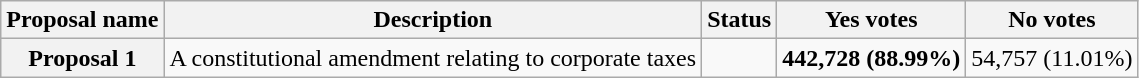<table class="wikitable sortable plainrowheaders">
<tr>
<th scope="col">Proposal name</th>
<th class="unsortable" scope="col">Description</th>
<th scope="col">Status</th>
<th scope="col">Yes votes</th>
<th scope="col">No votes</th>
</tr>
<tr>
<th scope="row">Proposal 1</th>
<td>A constitutional amendment relating to corporate taxes</td>
<td></td>
<td><strong>442,728 (88.99%)</strong></td>
<td>54,757 (11.01%)</td>
</tr>
</table>
